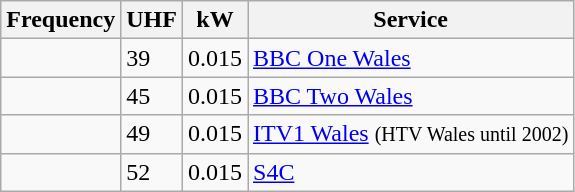<table class="wikitable sortable">
<tr>
<th>Frequency</th>
<th>UHF</th>
<th>kW</th>
<th>Service</th>
</tr>
<tr>
<td></td>
<td>39</td>
<td>0.015</td>
<td><a href='#'>BBC One Wales</a></td>
</tr>
<tr>
<td></td>
<td>45</td>
<td>0.015</td>
<td><a href='#'>BBC Two Wales</a></td>
</tr>
<tr>
<td></td>
<td>49</td>
<td>0.015</td>
<td><a href='#'>ITV1 Wales</a> <small>(HTV Wales until 2002)</small></td>
</tr>
<tr>
<td></td>
<td>52</td>
<td>0.015</td>
<td><a href='#'>S4C</a></td>
</tr>
</table>
